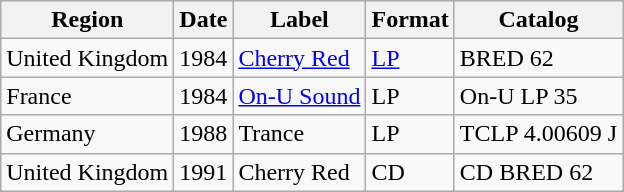<table class="wikitable">
<tr>
<th>Region</th>
<th>Date</th>
<th>Label</th>
<th>Format</th>
<th>Catalog</th>
</tr>
<tr>
<td>United Kingdom</td>
<td>1984</td>
<td><a href='#'>Cherry Red</a></td>
<td><a href='#'>LP</a></td>
<td>BRED 62</td>
</tr>
<tr>
<td>France</td>
<td>1984</td>
<td><a href='#'>On-U Sound</a></td>
<td>LP</td>
<td>On-U LP 35</td>
</tr>
<tr>
<td>Germany</td>
<td>1988</td>
<td>Trance</td>
<td>LP</td>
<td>TCLP 4.00609 J</td>
</tr>
<tr>
<td>United Kingdom</td>
<td>1991</td>
<td>Cherry Red</td>
<td>CD</td>
<td>CD BRED 62</td>
</tr>
</table>
